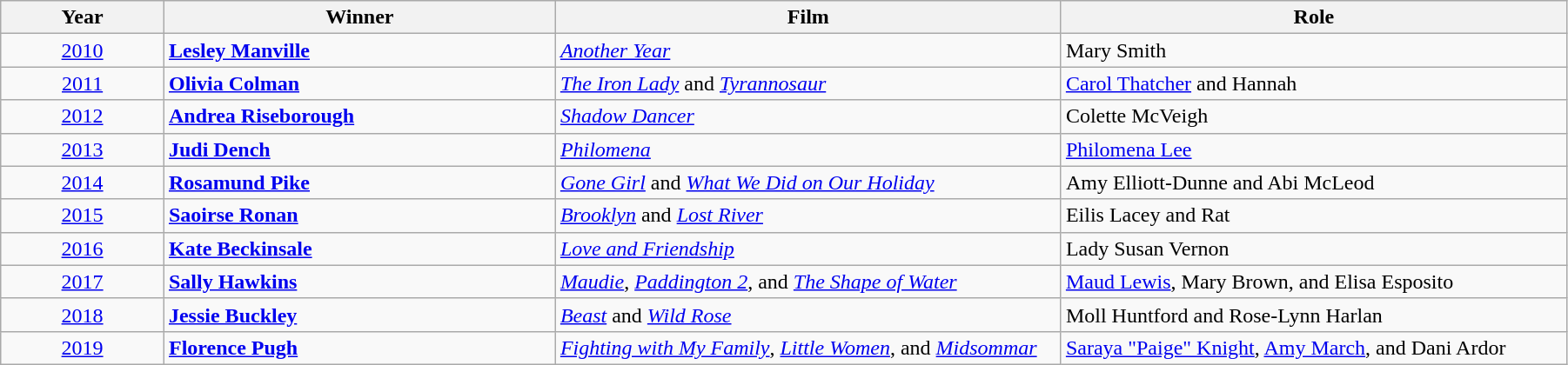<table class="wikitable" width="95%" cellpadding="5">
<tr>
<th width="100"><strong>Year</strong></th>
<th width="250"><strong>Winner</strong></th>
<th width="325"><strong>Film</strong></th>
<th width="325"><strong>Role</strong></th>
</tr>
<tr>
<td style="text-align:center;"><a href='#'>2010</a></td>
<td><strong><a href='#'>Lesley Manville</a></strong></td>
<td><em><a href='#'>Another Year</a></em></td>
<td>Mary Smith</td>
</tr>
<tr>
<td style="text-align:center;"><a href='#'>2011</a></td>
<td><strong><a href='#'>Olivia Colman</a></strong></td>
<td><em><a href='#'>The Iron Lady</a></em> and <em><a href='#'>Tyrannosaur</a></em></td>
<td><a href='#'>Carol Thatcher</a> and Hannah</td>
</tr>
<tr>
<td style="text-align:center;"><a href='#'>2012</a></td>
<td><strong><a href='#'>Andrea Riseborough</a></strong></td>
<td><em><a href='#'>Shadow Dancer</a></em></td>
<td>Colette McVeigh</td>
</tr>
<tr>
<td style="text-align:center;"><a href='#'>2013</a></td>
<td><strong><a href='#'>Judi Dench</a></strong></td>
<td><em><a href='#'>Philomena</a></em></td>
<td><a href='#'>Philomena Lee</a></td>
</tr>
<tr>
<td style="text-align:center;"><a href='#'>2014</a></td>
<td><strong><a href='#'>Rosamund Pike</a></strong></td>
<td><em><a href='#'>Gone Girl</a></em> and <em><a href='#'>What We Did on Our Holiday</a></em></td>
<td>Amy Elliott-Dunne and Abi McLeod</td>
</tr>
<tr>
<td style="text-align:center;"><a href='#'>2015</a></td>
<td><strong><a href='#'>Saoirse Ronan</a></strong></td>
<td><em><a href='#'>Brooklyn</a></em> and <em><a href='#'>Lost River</a></em></td>
<td>Eilis Lacey and Rat</td>
</tr>
<tr>
<td style="text-align:center;"><a href='#'>2016</a></td>
<td><strong><a href='#'>Kate Beckinsale</a></strong></td>
<td><em><a href='#'>Love and Friendship</a></em></td>
<td>Lady Susan Vernon</td>
</tr>
<tr>
<td style="text-align:center;"><a href='#'>2017</a></td>
<td><strong><a href='#'>Sally Hawkins</a></strong></td>
<td><em><a href='#'>Maudie</a></em>, <em><a href='#'>Paddington 2</a></em>, and <em><a href='#'>The Shape of Water</a></em></td>
<td><a href='#'>Maud Lewis</a>, Mary Brown, and Elisa Esposito</td>
</tr>
<tr>
<td style="text-align:center;"><a href='#'>2018</a></td>
<td><strong><a href='#'>Jessie Buckley</a></strong></td>
<td><em><a href='#'>Beast</a></em> and <em><a href='#'>Wild Rose</a></em></td>
<td>Moll Huntford and Rose-Lynn Harlan</td>
</tr>
<tr>
<td style="text-align:center;"><a href='#'>2019</a></td>
<td><strong><a href='#'>Florence Pugh</a></strong></td>
<td><em><a href='#'>Fighting with My Family</a></em>, <em><a href='#'>Little Women</a></em>, and <em><a href='#'>Midsommar</a></em></td>
<td><a href='#'>Saraya "Paige" Knight</a>, <a href='#'>Amy March</a>, and Dani Ardor</td>
</tr>
</table>
